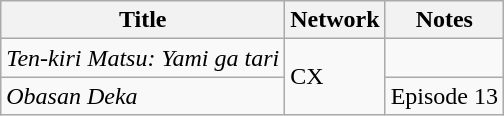<table class="wikitable">
<tr>
<th>Title</th>
<th>Network</th>
<th>Notes</th>
</tr>
<tr>
<td><em>Ten-kiri Matsu: Yami ga tari</em></td>
<td rowspan="2">CX</td>
<td></td>
</tr>
<tr>
<td><em>Obasan Deka</em></td>
<td>Episode 13</td>
</tr>
</table>
